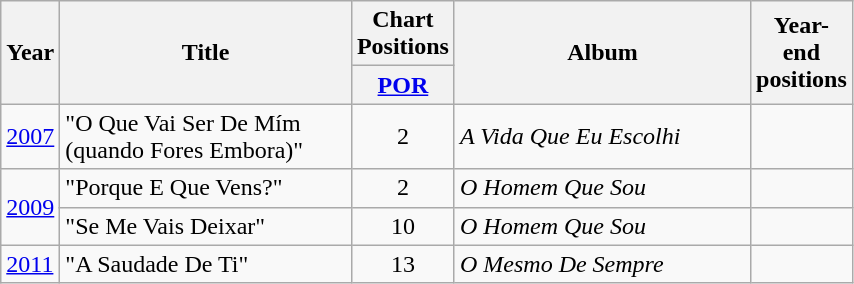<table class="wikitable">
<tr>
<th bgcolor="lightsteelblue" width="28" rowspan="2">Year</th>
<th bgcolor="lightsteelblue" width="187" rowspan="2">Title</th>
<th bgcolor="lightsteelblue" colspan="1">Chart Positions</th>
<th bgcolor="lightsteelblue" width="190" rowspan="2">Album</th>
<th bgcolor="lightsteelblue" width="30" rowspan="2">Year-end positions</th>
</tr>
<tr bgcolor="#efefef">
<th width="30"><a href='#'>POR</a></th>
</tr>
<tr>
<td rowspan="1"><a href='#'>2007</a></td>
<td>"O Que Vai Ser De Mím (quando Fores Embora)"</td>
<td align="center">2</td>
<td><em>A Vida Que Eu Escolhi</em></td>
<td></td>
</tr>
<tr>
<td rowspan="2"><a href='#'>2009</a></td>
<td>"Porque E Que Vens?"</td>
<td align="center">2</td>
<td><em>O Homem Que Sou</em></td>
<td></td>
</tr>
<tr>
<td>"Se Me Vais Deixar"</td>
<td align="center">10</td>
<td><em>O Homem Que Sou</em></td>
<td></td>
</tr>
<tr>
<td rowspan="1"><a href='#'>2011</a></td>
<td>"A Saudade De Ti"</td>
<td align="center">13</td>
<td><em>O Mesmo De Sempre</em></td>
<td></td>
</tr>
</table>
